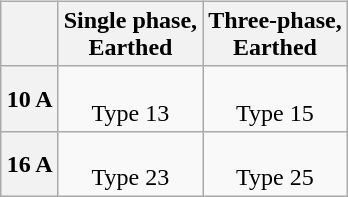<table class="wikitable" style="text-align:center; float:right; margin-left: 10px; margin-right: 0px; margin-top: 9px;">
<tr>
<th></th>
<th>Single phase,<br>Earthed</th>
<th>Three-phase,<br>Earthed</th>
</tr>
<tr>
<th>10 A</th>
<td><br>Type 13</td>
<td><br>Type 15</td>
</tr>
<tr>
<th>16 A</th>
<td><br>Type 23</td>
<td><br>Type 25</td>
</tr>
</table>
